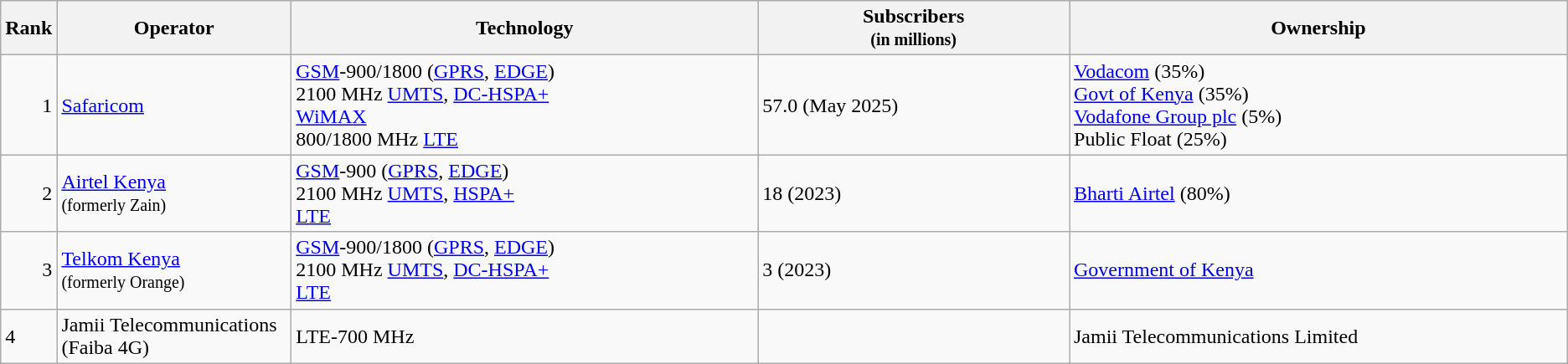<table class="wikitable">
<tr>
<th style="width:3%;">Rank</th>
<th style="width:15%;">Operator</th>
<th style="width:30%;">Technology</th>
<th style="width:20%;">Subscribers<br><small>(in millions)</small></th>
<th style="width:32%;">Ownership</th>
</tr>
<tr>
<td align=right>1</td>
<td><a href='#'>Safaricom</a></td>
<td><a href='#'>GSM</a>-900/1800 (<a href='#'>GPRS</a>, <a href='#'>EDGE</a>)<br>2100 MHz <a href='#'>UMTS</a>, <a href='#'>DC-HSPA+</a><br><a href='#'>WiMAX</a><br>800/1800 MHz <a href='#'>LTE</a></td>
<td>57.0 (May 2025)</td>
<td><a href='#'>Vodacom</a> (35%)<br> <a href='#'>Govt of Kenya</a> (35%)<br> <a href='#'>Vodafone Group plc</a> (5%)<br> Public Float (25%)</td>
</tr>
<tr>
<td align=right>2</td>
<td><a href='#'>Airtel Kenya</a><br><small>(formerly Zain)</small></td>
<td><a href='#'>GSM</a>-900 (<a href='#'>GPRS</a>, <a href='#'>EDGE</a>)<br>2100 MHz <a href='#'>UMTS</a>, <a href='#'>HSPA+</a><br><a href='#'>LTE</a></td>
<td>18 (2023)</td>
<td><a href='#'>Bharti Airtel</a> (80%)</td>
</tr>
<tr>
<td align=right>3</td>
<td><a href='#'>Telkom Kenya</a><br><small>(formerly Orange)</small></td>
<td><a href='#'>GSM</a>-900/1800 (<a href='#'>GPRS</a>, <a href='#'>EDGE</a>)<br>2100 MHz <a href='#'>UMTS</a>, <a href='#'>DC-HSPA+</a><br><a href='#'>LTE</a></td>
<td>3 (2023)</td>
<td><a href='#'>Government of Kenya</a></td>
</tr>
<tr>
<td>4</td>
<td>Jamii Telecommunications (Faiba 4G)</td>
<td>LTE-700 MHz</td>
<td></td>
<td>Jamii Telecommunications Limited</td>
</tr>
</table>
